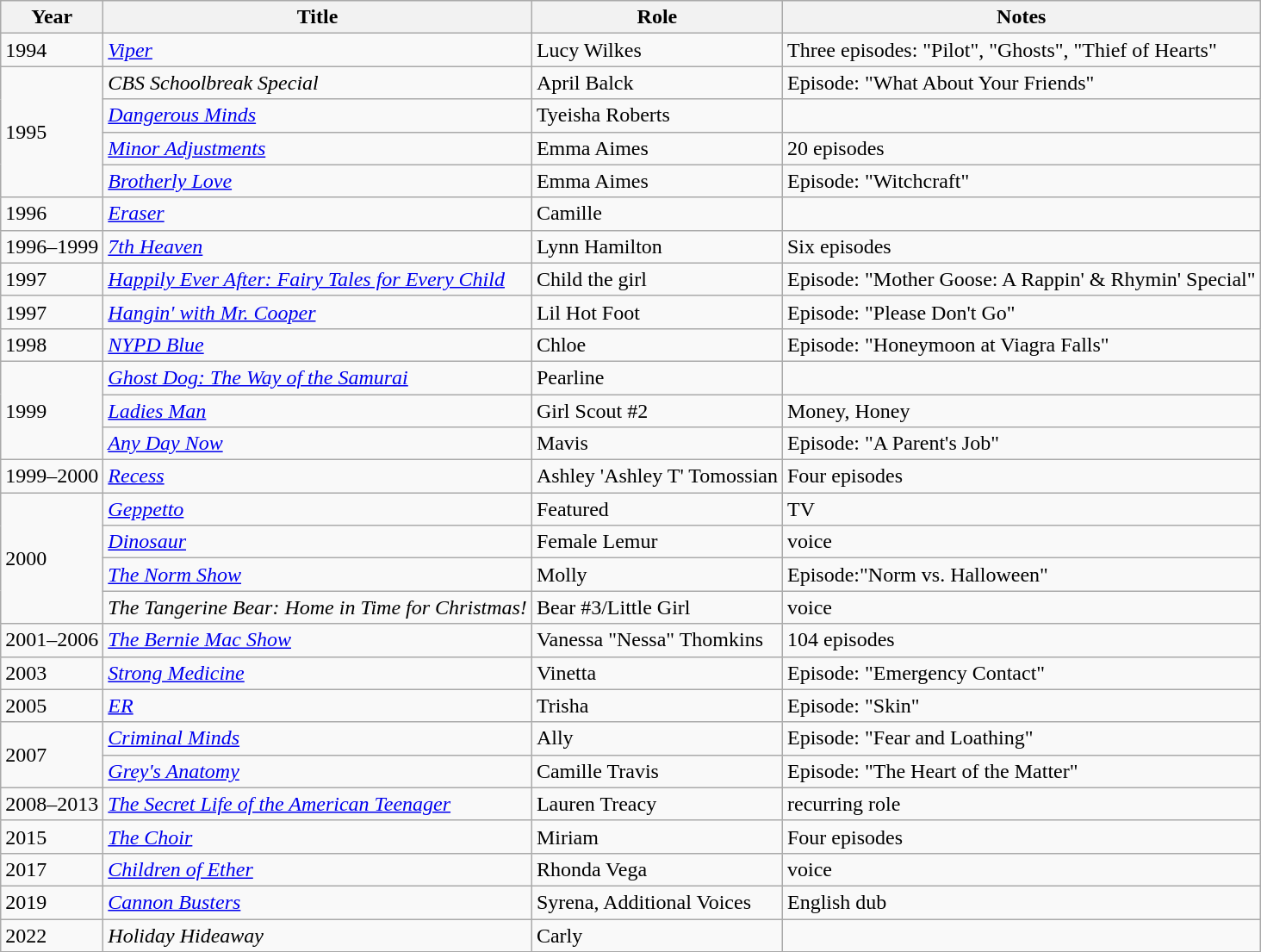<table class="wikitable">
<tr>
<th>Year</th>
<th>Title</th>
<th>Role</th>
<th>Notes</th>
</tr>
<tr>
<td>1994</td>
<td><em><a href='#'>Viper</a></em></td>
<td>Lucy Wilkes</td>
<td>Three episodes: "Pilot", "Ghosts", "Thief of Hearts"</td>
</tr>
<tr>
<td rowspan="4">1995</td>
<td><em>CBS Schoolbreak Special</em></td>
<td>April Balck</td>
<td>Episode: "What About Your Friends"</td>
</tr>
<tr>
<td><em><a href='#'>Dangerous Minds</a></em></td>
<td>Tyeisha Roberts</td>
<td></td>
</tr>
<tr>
<td><em><a href='#'>Minor Adjustments</a></em></td>
<td>Emma Aimes</td>
<td>20 episodes</td>
</tr>
<tr>
<td><em><a href='#'>Brotherly Love</a></em></td>
<td>Emma Aimes</td>
<td>Episode: "Witchcraft"</td>
</tr>
<tr>
<td>1996</td>
<td><em><a href='#'>Eraser</a></em></td>
<td>Camille</td>
<td></td>
</tr>
<tr>
<td>1996–1999</td>
<td><em><a href='#'>7th Heaven</a></em></td>
<td>Lynn Hamilton</td>
<td>Six episodes</td>
</tr>
<tr>
<td>1997</td>
<td><em><a href='#'>Happily Ever After: Fairy Tales for Every Child</a></em></td>
<td>Child the girl</td>
<td>Episode: "Mother Goose: A Rappin' & Rhymin' Special"</td>
</tr>
<tr>
<td>1997</td>
<td><em><a href='#'>Hangin' with Mr. Cooper</a></em></td>
<td>Lil Hot Foot</td>
<td>Episode: "Please Don't Go"</td>
</tr>
<tr>
<td>1998</td>
<td><em><a href='#'>NYPD Blue</a></em></td>
<td>Chloe</td>
<td>Episode: "Honeymoon at Viagra Falls"</td>
</tr>
<tr>
<td rowspan="3">1999</td>
<td><em><a href='#'>Ghost Dog: The Way of the Samurai</a></em></td>
<td>Pearline</td>
<td></td>
</tr>
<tr>
<td><em><a href='#'>Ladies Man</a></em></td>
<td>Girl Scout #2</td>
<td>Money, Honey</td>
</tr>
<tr>
<td><em><a href='#'>Any Day Now</a></em></td>
<td>Mavis</td>
<td>Episode: "A Parent's Job"</td>
</tr>
<tr>
<td>1999–2000</td>
<td><em><a href='#'>Recess</a></em></td>
<td>Ashley 'Ashley T' Tomossian</td>
<td>Four episodes</td>
</tr>
<tr>
<td rowspan="4">2000</td>
<td><em><a href='#'>Geppetto</a></em></td>
<td>Featured</td>
<td>TV</td>
</tr>
<tr>
<td><em><a href='#'>Dinosaur</a></em></td>
<td>Female Lemur</td>
<td>voice</td>
</tr>
<tr>
<td><em><a href='#'>The Norm Show</a></em></td>
<td>Molly</td>
<td>Episode:"Norm vs. Halloween"</td>
</tr>
<tr>
<td><em>The Tangerine Bear: Home in Time for Christmas!</em></td>
<td>Bear #3/Little Girl</td>
<td>voice</td>
</tr>
<tr>
<td>2001–2006</td>
<td><em><a href='#'>The Bernie Mac Show</a></em></td>
<td>Vanessa "Nessa" Thomkins</td>
<td>104 episodes</td>
</tr>
<tr>
<td>2003</td>
<td><em><a href='#'>Strong Medicine</a></em></td>
<td>Vinetta</td>
<td>Episode: "Emergency Contact"</td>
</tr>
<tr>
<td rowspan="1">2005</td>
<td><em><a href='#'>ER</a></em></td>
<td>Trisha</td>
<td>Episode: "Skin"</td>
</tr>
<tr>
<td rowspan="2">2007</td>
<td><em><a href='#'>Criminal Minds</a></em></td>
<td>Ally</td>
<td>Episode: "Fear and Loathing"</td>
</tr>
<tr>
<td><em><a href='#'>Grey's Anatomy</a></em></td>
<td>Camille Travis</td>
<td>Episode: "The Heart of the Matter"</td>
</tr>
<tr>
<td>2008–2013</td>
<td><em><a href='#'>The Secret Life of the American Teenager</a></em></td>
<td>Lauren Treacy</td>
<td>recurring role</td>
</tr>
<tr>
<td>2015</td>
<td><em><a href='#'>The Choir</a></em></td>
<td>Miriam</td>
<td>Four episodes</td>
</tr>
<tr>
<td>2017</td>
<td><em><a href='#'>Children of Ether</a></em></td>
<td>Rhonda Vega</td>
<td>voice</td>
</tr>
<tr>
<td>2019</td>
<td><em><a href='#'>Cannon Busters</a></em></td>
<td>Syrena, Additional Voices</td>
<td>English dub</td>
</tr>
<tr>
<td>2022</td>
<td><em>Holiday Hideaway</em></td>
<td>Carly</td>
<td></td>
</tr>
</table>
